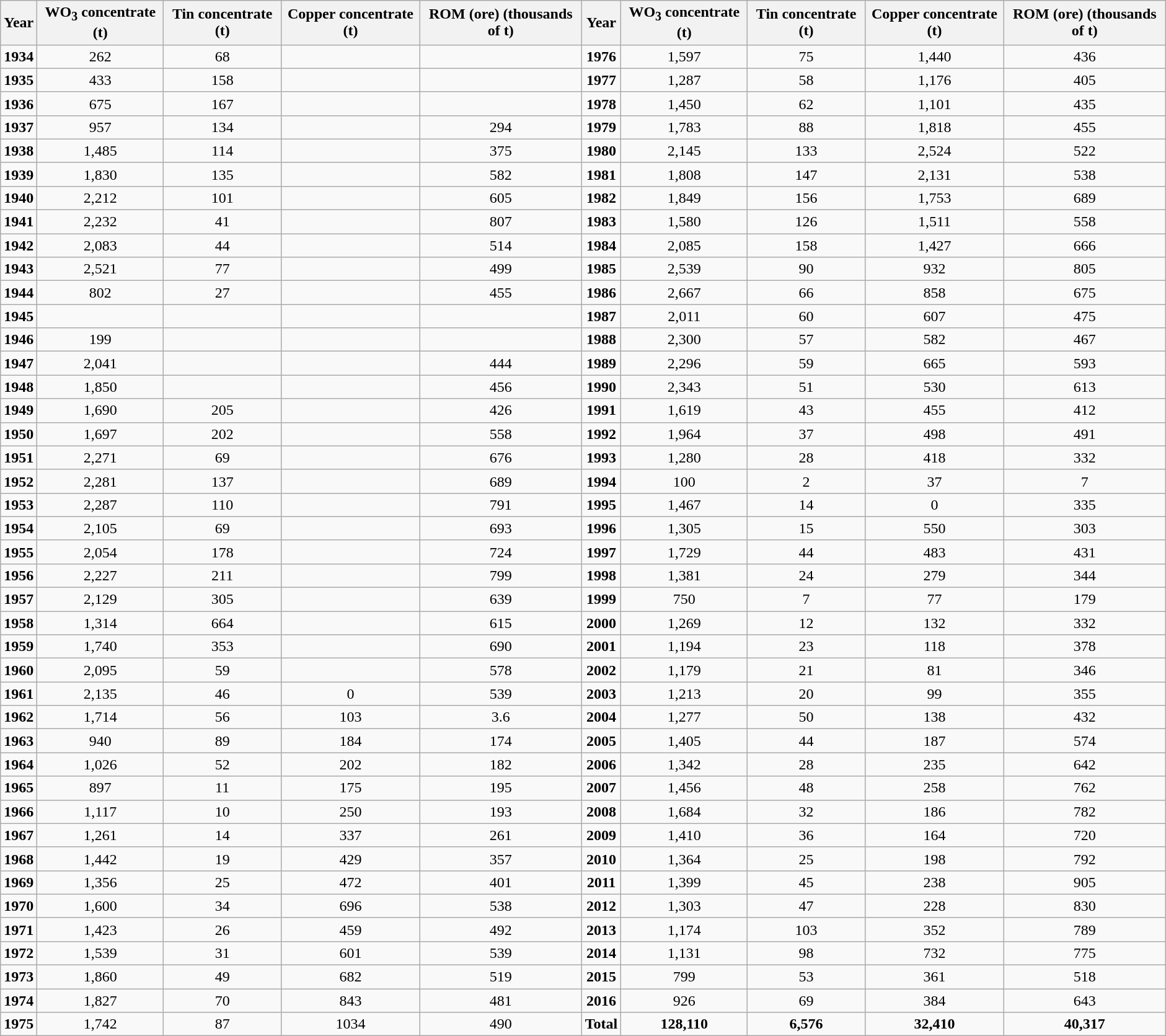<table class="wikitable" style="float:right; margin-right: 10px;text-align:center; height: 100px;">
<tr>
<th>Year</th>
<th>WO<sub>3</sub> concentrate (t)</th>
<th>Tin concentrate (t)</th>
<th>Copper concentrate (t)</th>
<th>ROM (ore) (thousands of t)</th>
<th>Year</th>
<th>WO<sub>3</sub> concentrate (t)</th>
<th>Tin concentrate (t)</th>
<th>Copper concentrate (t)</th>
<th>ROM (ore) (thousands of t)</th>
</tr>
<tr>
<td><strong>1934</strong></td>
<td>262</td>
<td>68</td>
<td></td>
<td></td>
<td><strong>1976</strong></td>
<td>1,597</td>
<td>75</td>
<td>1,440</td>
<td>436</td>
</tr>
<tr>
<td><strong>1935</strong></td>
<td>433</td>
<td>158</td>
<td></td>
<td></td>
<td><strong>1977</strong></td>
<td>1,287</td>
<td>58</td>
<td>1,176</td>
<td>405</td>
</tr>
<tr>
<td><strong>1936</strong></td>
<td>675</td>
<td>167</td>
<td></td>
<td></td>
<td><strong>1978</strong></td>
<td>1,450</td>
<td>62</td>
<td>1,101</td>
<td>435</td>
</tr>
<tr>
<td><strong>1937</strong></td>
<td>957</td>
<td>134</td>
<td></td>
<td>294</td>
<td><strong>1979</strong></td>
<td>1,783</td>
<td>88</td>
<td>1,818</td>
<td>455</td>
</tr>
<tr>
<td><strong>1938</strong></td>
<td>1,485</td>
<td>114</td>
<td></td>
<td>375</td>
<td><strong>1980</strong></td>
<td>2,145</td>
<td>133</td>
<td>2,524</td>
<td>522</td>
</tr>
<tr>
<td><strong>1939</strong></td>
<td>1,830</td>
<td>135</td>
<td></td>
<td>582</td>
<td><strong>1981</strong></td>
<td>1,808</td>
<td>147</td>
<td>2,131</td>
<td>538</td>
</tr>
<tr>
<td><strong>1940</strong></td>
<td>2,212</td>
<td>101</td>
<td></td>
<td>605</td>
<td><strong>1982</strong></td>
<td>1,849</td>
<td>156</td>
<td>1,753</td>
<td>689</td>
</tr>
<tr>
<td><strong>1941</strong></td>
<td>2,232</td>
<td>41</td>
<td></td>
<td>807</td>
<td><strong>1983</strong></td>
<td>1,580</td>
<td>126</td>
<td>1,511</td>
<td>558</td>
</tr>
<tr>
<td><strong>1942</strong></td>
<td>2,083</td>
<td>44</td>
<td></td>
<td>514</td>
<td><strong>1984</strong></td>
<td>2,085</td>
<td>158</td>
<td>1,427</td>
<td>666</td>
</tr>
<tr>
<td><strong>1943</strong></td>
<td>2,521</td>
<td>77</td>
<td></td>
<td>499</td>
<td><strong>1985</strong></td>
<td>2,539</td>
<td>90</td>
<td>932</td>
<td>805</td>
</tr>
<tr>
<td><strong>1944</strong></td>
<td>802</td>
<td>27</td>
<td></td>
<td>455</td>
<td><strong>1986</strong></td>
<td>2,667</td>
<td>66</td>
<td>858</td>
<td>675</td>
</tr>
<tr>
<td><strong>1945</strong></td>
<td></td>
<td></td>
<td></td>
<td></td>
<td><strong>1987</strong></td>
<td>2,011</td>
<td>60</td>
<td>607</td>
<td>475</td>
</tr>
<tr>
<td><strong>1946</strong></td>
<td>199</td>
<td></td>
<td></td>
<td></td>
<td><strong>1988</strong></td>
<td>2,300</td>
<td>57</td>
<td>582</td>
<td>467</td>
</tr>
<tr>
<td><strong>1947</strong></td>
<td>2,041</td>
<td></td>
<td></td>
<td>444</td>
<td><strong>1989</strong></td>
<td>2,296</td>
<td>59</td>
<td>665</td>
<td>593</td>
</tr>
<tr>
<td><strong>1948</strong></td>
<td>1,850</td>
<td></td>
<td></td>
<td>456</td>
<td><strong>1990</strong></td>
<td>2,343</td>
<td>51</td>
<td>530</td>
<td>613</td>
</tr>
<tr>
<td><strong>1949</strong></td>
<td>1,690</td>
<td>205</td>
<td></td>
<td>426</td>
<td><strong>1991</strong></td>
<td>1,619</td>
<td>43</td>
<td>455</td>
<td>412</td>
</tr>
<tr>
<td><strong>1950</strong></td>
<td>1,697</td>
<td>202</td>
<td></td>
<td>558</td>
<td><strong>1992</strong></td>
<td>1,964</td>
<td>37</td>
<td>498</td>
<td>491</td>
</tr>
<tr>
<td><strong>1951</strong></td>
<td>2,271</td>
<td>69</td>
<td></td>
<td>676</td>
<td><strong>1993</strong></td>
<td>1,280</td>
<td>28</td>
<td>418</td>
<td>332</td>
</tr>
<tr>
<td><strong>1952</strong></td>
<td>2,281</td>
<td>137</td>
<td></td>
<td>689</td>
<td><strong>1994</strong></td>
<td>100</td>
<td>2</td>
<td>37</td>
<td>7</td>
</tr>
<tr>
<td><strong>1953</strong></td>
<td>2,287</td>
<td>110</td>
<td></td>
<td>791</td>
<td><strong>1995</strong></td>
<td>1,467</td>
<td>14</td>
<td>0</td>
<td>335</td>
</tr>
<tr>
<td><strong>1954</strong></td>
<td>2,105</td>
<td>69</td>
<td></td>
<td>693</td>
<td><strong>1996</strong></td>
<td>1,305</td>
<td>15</td>
<td>550</td>
<td>303</td>
</tr>
<tr>
<td><strong>1955</strong></td>
<td>2,054</td>
<td>178</td>
<td></td>
<td>724</td>
<td><strong>1997</strong></td>
<td>1,729</td>
<td>44</td>
<td>483</td>
<td>431</td>
</tr>
<tr>
<td><strong>1956</strong></td>
<td>2,227</td>
<td>211</td>
<td></td>
<td>799</td>
<td><strong>1998</strong></td>
<td>1,381</td>
<td>24</td>
<td>279</td>
<td>344</td>
</tr>
<tr>
<td><strong>1957</strong></td>
<td>2,129</td>
<td>305</td>
<td></td>
<td>639</td>
<td><strong>1999</strong></td>
<td>750</td>
<td>7</td>
<td>77</td>
<td>179</td>
</tr>
<tr>
<td><strong>1958</strong></td>
<td>1,314</td>
<td>664</td>
<td></td>
<td>615</td>
<td><strong>2000</strong></td>
<td>1,269</td>
<td>12</td>
<td>132</td>
<td>332</td>
</tr>
<tr>
<td><strong>1959</strong></td>
<td>1,740</td>
<td>353</td>
<td></td>
<td>690</td>
<td><strong>2001</strong></td>
<td>1,194</td>
<td>23</td>
<td>118</td>
<td>378</td>
</tr>
<tr>
<td><strong>1960</strong></td>
<td>2,095</td>
<td>59</td>
<td></td>
<td>578</td>
<td><strong>2002</strong></td>
<td>1,179</td>
<td>21</td>
<td>81</td>
<td>346</td>
</tr>
<tr>
<td><strong>1961</strong></td>
<td>2,135</td>
<td>46</td>
<td>0</td>
<td>539</td>
<td><strong>2003</strong></td>
<td>1,213</td>
<td>20</td>
<td>99</td>
<td>355</td>
</tr>
<tr>
<td><strong>1962</strong></td>
<td>1,714</td>
<td>56</td>
<td>103</td>
<td>3.6</td>
<td><strong>2004</strong></td>
<td>1,277</td>
<td>50</td>
<td>138</td>
<td>432</td>
</tr>
<tr>
<td><strong>1963</strong></td>
<td>940</td>
<td>89</td>
<td>184</td>
<td>174</td>
<td><strong>2005</strong></td>
<td>1,405</td>
<td>44</td>
<td>187</td>
<td>574</td>
</tr>
<tr>
<td><strong>1964</strong></td>
<td>1,026</td>
<td>52</td>
<td>202</td>
<td>182</td>
<td><strong>2006</strong></td>
<td>1,342</td>
<td>28</td>
<td>235</td>
<td>642</td>
</tr>
<tr>
<td><strong>1965</strong></td>
<td>897</td>
<td>11</td>
<td>175</td>
<td>195</td>
<td><strong>2007</strong></td>
<td>1,456</td>
<td>48</td>
<td>258</td>
<td>762</td>
</tr>
<tr>
<td><strong>1966</strong></td>
<td>1,117</td>
<td>10</td>
<td>250</td>
<td>193</td>
<td><strong>2008</strong></td>
<td>1,684</td>
<td>32</td>
<td>186</td>
<td>782</td>
</tr>
<tr>
<td><strong>1967</strong></td>
<td>1,261</td>
<td>14</td>
<td>337</td>
<td>261</td>
<td><strong>2009</strong></td>
<td>1,410</td>
<td>36</td>
<td>164</td>
<td>720</td>
</tr>
<tr>
<td><strong>1968</strong></td>
<td>1,442</td>
<td>19</td>
<td>429</td>
<td>357</td>
<td><strong>2010</strong></td>
<td>1,364</td>
<td>25</td>
<td>198</td>
<td>792</td>
</tr>
<tr>
<td><strong>1969</strong></td>
<td>1,356</td>
<td>25</td>
<td>472</td>
<td>401</td>
<td><strong>2011</strong></td>
<td>1,399</td>
<td>45</td>
<td>238</td>
<td>905</td>
</tr>
<tr>
<td><strong>1970</strong></td>
<td>1,600</td>
<td>34</td>
<td>696</td>
<td>538</td>
<td><strong>2012</strong></td>
<td>1,303</td>
<td>47</td>
<td>228</td>
<td>830</td>
</tr>
<tr>
<td><strong>1971</strong></td>
<td>1,423</td>
<td>26</td>
<td>459</td>
<td>492</td>
<td><strong>2013</strong></td>
<td>1,174</td>
<td>103</td>
<td>352</td>
<td>789</td>
</tr>
<tr>
<td><strong>1972</strong></td>
<td>1,539</td>
<td>31</td>
<td>601</td>
<td>539</td>
<td><strong>2014</strong></td>
<td>1,131</td>
<td>98</td>
<td>732</td>
<td>775</td>
</tr>
<tr>
<td><strong>1973</strong></td>
<td>1,860</td>
<td>49</td>
<td>682</td>
<td>519</td>
<td><strong>2015</strong></td>
<td>799</td>
<td>53</td>
<td>361</td>
<td>518</td>
</tr>
<tr>
<td><strong>1974</strong></td>
<td>1,827</td>
<td>70</td>
<td>843</td>
<td>481</td>
<td><strong>2016</strong></td>
<td>926</td>
<td>69</td>
<td>384</td>
<td>643</td>
</tr>
<tr>
<td><strong>1975</strong></td>
<td>1,742</td>
<td>87</td>
<td>1034</td>
<td>490</td>
<td><strong>Total</strong></td>
<td><strong>128,110</strong></td>
<td><strong>6,576</strong></td>
<td><strong>32,410</strong></td>
<td><strong>40,317</strong></td>
</tr>
</table>
